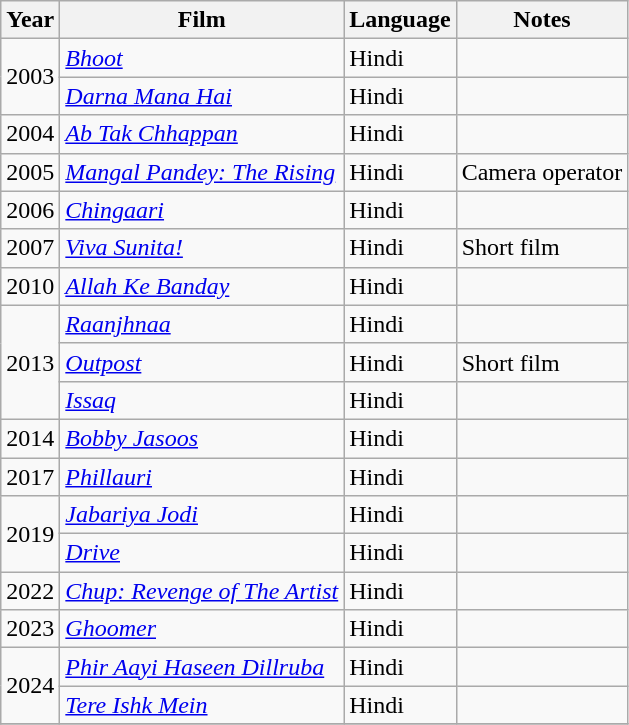<table class="wikitable">
<tr>
<th>Year</th>
<th>Film</th>
<th>Language</th>
<th>Notes</th>
</tr>
<tr>
<td rowspan="2">2003</td>
<td><em><a href='#'>Bhoot</a></em></td>
<td>Hindi</td>
<td></td>
</tr>
<tr>
<td><em><a href='#'>Darna Mana Hai</a></em></td>
<td>Hindi</td>
<td></td>
</tr>
<tr>
<td>2004</td>
<td><em><a href='#'>Ab Tak Chhappan</a></em></td>
<td>Hindi</td>
<td></td>
</tr>
<tr>
<td>2005</td>
<td><em><a href='#'>Mangal Pandey: The Rising</a></em></td>
<td>Hindi</td>
<td>Camera operator</td>
</tr>
<tr>
<td>2006</td>
<td><em><a href='#'>Chingaari</a></em></td>
<td>Hindi</td>
<td></td>
</tr>
<tr>
<td>2007</td>
<td><em><a href='#'>Viva Sunita!</a></em></td>
<td>Hindi</td>
<td>Short film</td>
</tr>
<tr>
<td>2010</td>
<td><em><a href='#'>Allah Ke Banday</a></em></td>
<td>Hindi</td>
<td></td>
</tr>
<tr>
<td rowspan="3">2013</td>
<td><em><a href='#'>Raanjhnaa</a></em></td>
<td>Hindi</td>
<td></td>
</tr>
<tr>
<td><em><a href='#'>Outpost</a></em></td>
<td>Hindi</td>
<td>Short film</td>
</tr>
<tr>
<td><em><a href='#'>Issaq</a></em></td>
<td>Hindi</td>
<td></td>
</tr>
<tr>
<td>2014</td>
<td><em><a href='#'>Bobby Jasoos</a></em></td>
<td>Hindi</td>
<td></td>
</tr>
<tr>
<td>2017</td>
<td><em><a href='#'>Phillauri</a></em></td>
<td>Hindi</td>
<td></td>
</tr>
<tr>
<td rowspan="2">2019</td>
<td><em><a href='#'>Jabariya Jodi</a></em></td>
<td>Hindi</td>
<td></td>
</tr>
<tr>
<td><em><a href='#'>Drive</a></em></td>
<td>Hindi</td>
<td></td>
</tr>
<tr>
<td>2022</td>
<td><em><a href='#'>Chup: Revenge of The Artist</a></em></td>
<td>Hindi</td>
<td></td>
</tr>
<tr>
<td>2023</td>
<td><em><a href='#'>Ghoomer</a></em></td>
<td>Hindi</td>
<td></td>
</tr>
<tr>
<td rowspan="2">2024</td>
<td><em><a href='#'>Phir Aayi Haseen Dillruba</a></em></td>
<td>Hindi</td>
<td></td>
</tr>
<tr>
<td><em><a href='#'>Tere Ishk Mein</a></em></td>
<td>Hindi</td>
<td></td>
</tr>
<tr>
</tr>
</table>
